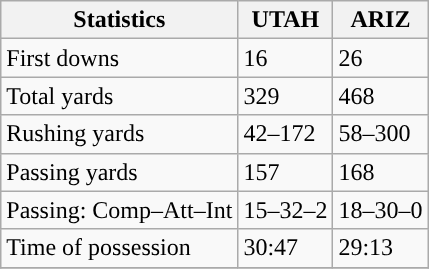<table class="wikitable" style="float: left;">
<tr>
<th>Statistics</th>
<th>UTAH</th>
<th>ARIZ</th>
</tr>
<tr>
<td>First downs</td>
<td>16</td>
<td>26</td>
</tr>
<tr>
<td>Total yards</td>
<td>329</td>
<td>468</td>
</tr>
<tr>
<td>Rushing yards</td>
<td>42–172</td>
<td>58–300</td>
</tr>
<tr>
<td>Passing yards</td>
<td>157</td>
<td>168</td>
</tr>
<tr>
<td>Passing: Comp–Att–Int</td>
<td>15–32–2</td>
<td>18–30–0</td>
</tr>
<tr>
<td>Time of possession</td>
<td>30:47</td>
<td>29:13</td>
</tr>
<tr>
</tr>
</table>
